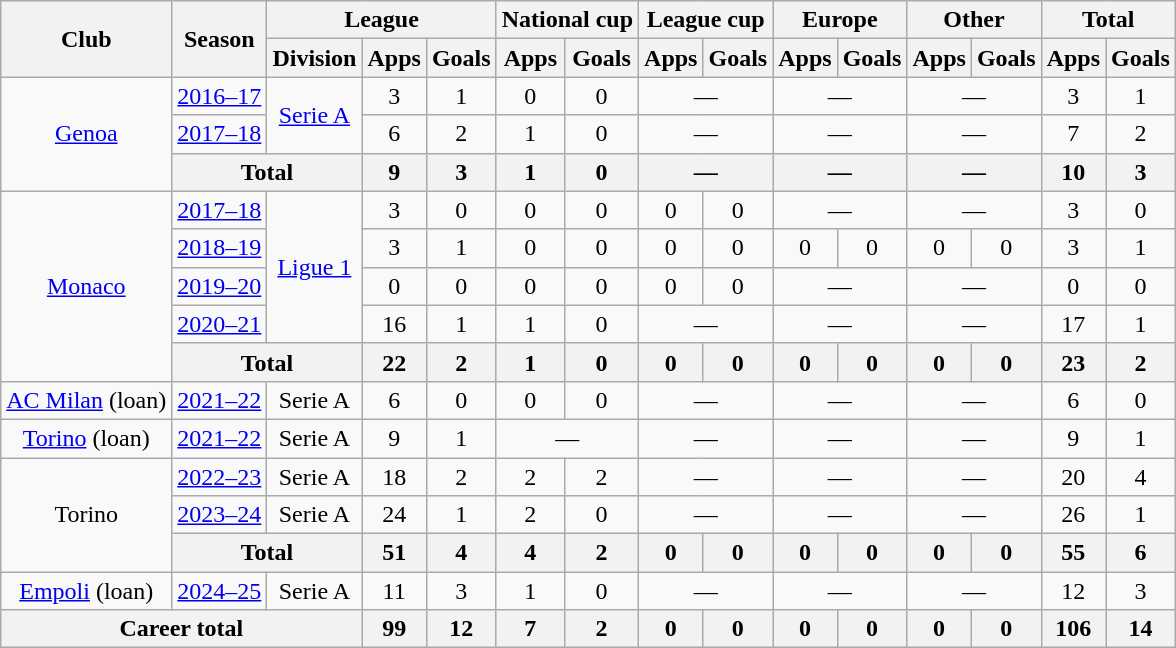<table class="wikitable" style="text-align:center">
<tr>
<th rowspan="2">Club</th>
<th rowspan="2">Season</th>
<th colspan="3">League</th>
<th colspan="2">National cup</th>
<th colspan="2">League cup</th>
<th colspan="2">Europe</th>
<th colspan="2">Other</th>
<th colspan="2">Total</th>
</tr>
<tr>
<th>Division</th>
<th>Apps</th>
<th>Goals</th>
<th>Apps</th>
<th>Goals</th>
<th>Apps</th>
<th>Goals</th>
<th>Apps</th>
<th>Goals</th>
<th>Apps</th>
<th>Goals</th>
<th>Apps</th>
<th>Goals</th>
</tr>
<tr>
<td rowspan="3"><a href='#'>Genoa</a></td>
<td><a href='#'>2016–17</a></td>
<td rowspan="2"><a href='#'>Serie A</a></td>
<td>3</td>
<td>1</td>
<td>0</td>
<td>0</td>
<td colspan="2">—</td>
<td colspan="2">—</td>
<td colspan="2">—</td>
<td>3</td>
<td>1</td>
</tr>
<tr>
<td><a href='#'>2017–18</a></td>
<td>6</td>
<td>2</td>
<td>1</td>
<td>0</td>
<td colspan="2">—</td>
<td colspan="2">—</td>
<td colspan="2">—</td>
<td>7</td>
<td>2</td>
</tr>
<tr>
<th colspan="2">Total</th>
<th>9</th>
<th>3</th>
<th>1</th>
<th>0</th>
<th colspan="2">—</th>
<th colspan="2">—</th>
<th colspan="2">—</th>
<th>10</th>
<th>3</th>
</tr>
<tr>
<td rowspan="5"><a href='#'>Monaco</a></td>
<td><a href='#'>2017–18</a></td>
<td rowspan="4"><a href='#'>Ligue 1</a></td>
<td>3</td>
<td>0</td>
<td>0</td>
<td>0</td>
<td>0</td>
<td>0</td>
<td colspan="2">—</td>
<td colspan="2">—</td>
<td>3</td>
<td>0</td>
</tr>
<tr>
<td><a href='#'>2018–19</a></td>
<td>3</td>
<td>1</td>
<td>0</td>
<td>0</td>
<td>0</td>
<td>0</td>
<td>0</td>
<td>0</td>
<td>0</td>
<td>0</td>
<td>3</td>
<td>1</td>
</tr>
<tr>
<td><a href='#'>2019–20</a></td>
<td>0</td>
<td>0</td>
<td>0</td>
<td>0</td>
<td>0</td>
<td>0</td>
<td colspan="2">—</td>
<td colspan="2">—</td>
<td>0</td>
<td>0</td>
</tr>
<tr>
<td><a href='#'>2020–21</a></td>
<td>16</td>
<td>1</td>
<td>1</td>
<td>0</td>
<td colspan="2">—</td>
<td colspan="2">—</td>
<td colspan="2">—</td>
<td>17</td>
<td>1</td>
</tr>
<tr>
<th colspan="2">Total</th>
<th>22</th>
<th>2</th>
<th>1</th>
<th>0</th>
<th>0</th>
<th>0</th>
<th>0</th>
<th>0</th>
<th>0</th>
<th>0</th>
<th>23</th>
<th>2</th>
</tr>
<tr>
<td><a href='#'>AC Milan</a> (loan)</td>
<td><a href='#'>2021–22</a></td>
<td>Serie A</td>
<td>6</td>
<td>0</td>
<td>0</td>
<td>0</td>
<td colspan="2">—</td>
<td colspan="2">—</td>
<td colspan="2">—</td>
<td>6</td>
<td>0</td>
</tr>
<tr>
<td><a href='#'>Torino</a> (loan)</td>
<td><a href='#'>2021–22</a></td>
<td>Serie A</td>
<td>9</td>
<td>1</td>
<td colspan="2">—</td>
<td colspan="2">—</td>
<td colspan="2">—</td>
<td colspan="2">—</td>
<td>9</td>
<td>1</td>
</tr>
<tr>
<td rowspan="3">Torino</td>
<td><a href='#'>2022–23</a></td>
<td>Serie A</td>
<td>18</td>
<td>2</td>
<td>2</td>
<td>2</td>
<td colspan="2">—</td>
<td colspan="2">—</td>
<td colspan="2">—</td>
<td>20</td>
<td>4</td>
</tr>
<tr>
<td><a href='#'>2023–24</a></td>
<td>Serie A</td>
<td>24</td>
<td>1</td>
<td>2</td>
<td>0</td>
<td colspan="2">—</td>
<td colspan="2">—</td>
<td colspan="2">—</td>
<td>26</td>
<td>1</td>
</tr>
<tr>
<th colspan="2">Total</th>
<th>51</th>
<th>4</th>
<th>4</th>
<th>2</th>
<th>0</th>
<th>0</th>
<th>0</th>
<th>0</th>
<th>0</th>
<th>0</th>
<th>55</th>
<th>6</th>
</tr>
<tr>
<td><a href='#'>Empoli</a> (loan)</td>
<td><a href='#'>2024–25</a></td>
<td>Serie A</td>
<td>11</td>
<td>3</td>
<td>1</td>
<td>0</td>
<td colspan="2">—</td>
<td colspan="2">—</td>
<td colspan="2">—</td>
<td>12</td>
<td>3</td>
</tr>
<tr>
<th colspan="3">Career total</th>
<th>99</th>
<th>12</th>
<th>7</th>
<th>2</th>
<th>0</th>
<th>0</th>
<th>0</th>
<th>0</th>
<th>0</th>
<th>0</th>
<th>106</th>
<th>14</th>
</tr>
</table>
